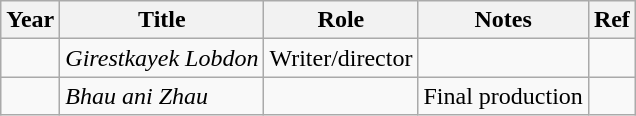<table class="wikitable sortable">
<tr>
<th>Year</th>
<th>Title</th>
<th>Role</th>
<th>Notes</th>
<th>Ref</th>
</tr>
<tr>
<td></td>
<td><em>Girestkayek Lobdon</em></td>
<td>Writer/director</td>
<td></td>
<td></td>
</tr>
<tr>
<td></td>
<td><em>Bhau ani Zhau</em></td>
<td></td>
<td>Final production</td>
<td></td>
</tr>
</table>
